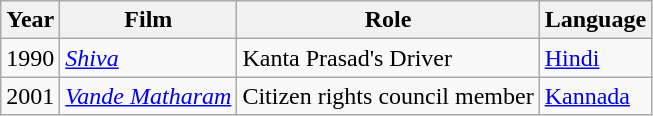<table class="wikitable">
<tr>
<th>Year</th>
<th>Film</th>
<th>Role</th>
<th>Language</th>
</tr>
<tr>
<td>1990</td>
<td><em><a href='#'>Shiva</a></em></td>
<td>Kanta Prasad's Driver</td>
<td><a href='#'>Hindi</a></td>
</tr>
<tr>
<td>2001</td>
<td><a href='#'><em>Vande Matharam</em></a></td>
<td>Citizen rights council member</td>
<td><a href='#'>Kannada</a></td>
</tr>
</table>
